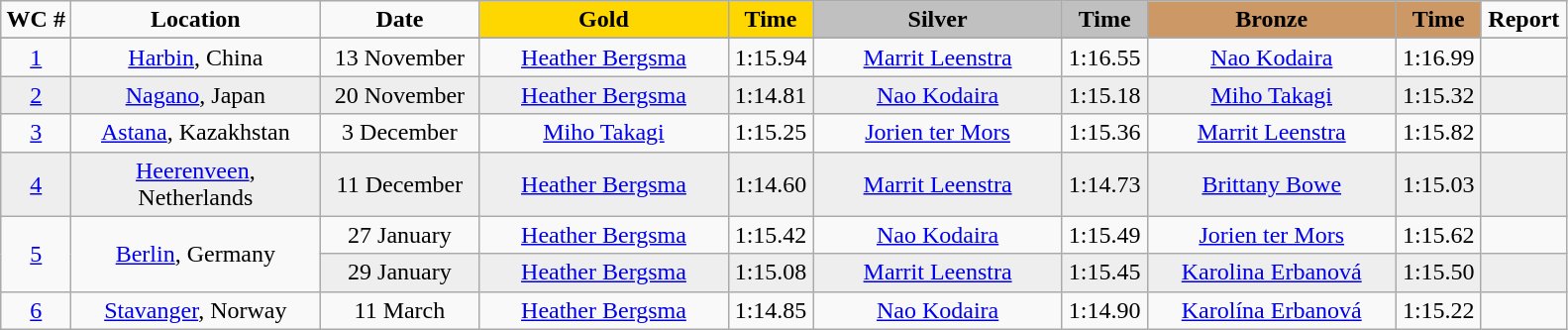<table class="wikitable">
<tr>
<td width="40" align="center"><strong>WC #</strong></td>
<td width="160" align="center"><strong>Location</strong></td>
<td width="100" align="center"><strong>Date</strong></td>
<td width="160" bgcolor="gold" align="center"><strong>Gold</strong></td>
<td width="50" bgcolor="gold" align="center"><strong>Time</strong></td>
<td width="160" bgcolor="silver" align="center"><strong>Silver</strong></td>
<td width="50" bgcolor="silver" align="center"><strong>Time</strong></td>
<td width="160" bgcolor="#CC9966" align="center"><strong>Bronze</strong></td>
<td width="50" bgcolor="#CC9966" align="center"><strong>Time</strong></td>
<td width="50" align="center"><strong>Report</strong></td>
</tr>
<tr bgcolor="#cccccc">
</tr>
<tr>
<td align="center"><a href='#'>1</a></td>
<td align="center"><a href='#'>Harbin</a>, China</td>
<td align="center">13 November</td>
<td align="center"><a href='#'>Heather Bergsma</a><br><small></small></td>
<td align="center">1:15.94</td>
<td align="center"><a href='#'>Marrit Leenstra</a><br><small></small></td>
<td align="center">1:16.55</td>
<td align="center"><a href='#'>Nao Kodaira</a><br><small></small></td>
<td align="center">1:16.99</td>
<td align="center"></td>
</tr>
<tr bgcolor="#eeeeee">
<td align="center"><a href='#'>2</a></td>
<td align="center"><a href='#'>Nagano</a>, Japan</td>
<td align="center">20 November</td>
<td align="center"><a href='#'>Heather Bergsma</a><br><small></small></td>
<td align="center">1:14.81</td>
<td align="center"><a href='#'>Nao Kodaira</a><br><small></small></td>
<td align="center">1:15.18</td>
<td align="center"><a href='#'>Miho Takagi</a><br><small></small></td>
<td align="center">1:15.32</td>
<td align="center"></td>
</tr>
<tr>
<td align="center"><a href='#'>3</a></td>
<td align="center"><a href='#'>Astana</a>, Kazakhstan</td>
<td align="center">3 December</td>
<td align="center"><a href='#'>Miho Takagi</a><br><small></small></td>
<td align="center">1:15.25</td>
<td align="center"><a href='#'>Jorien ter Mors</a><br><small></small></td>
<td align="center">1:15.36</td>
<td align="center"><a href='#'>Marrit Leenstra</a><br><small></small></td>
<td align="center">1:15.82</td>
<td align="center"></td>
</tr>
<tr bgcolor="#eeeeee">
<td align="center"><a href='#'>4</a></td>
<td align="center"><a href='#'>Heerenveen</a>, Netherlands</td>
<td align="center">11 December</td>
<td align="center"><a href='#'>Heather Bergsma</a><br><small></small></td>
<td align="center">1:14.60</td>
<td align="center"><a href='#'>Marrit Leenstra</a><br><small></small></td>
<td align="center">1:14.73</td>
<td align="center"><a href='#'>Brittany Bowe</a><br><small></small></td>
<td align="center">1:15.03</td>
<td align="center"></td>
</tr>
<tr>
<td rowspan=2 align="center"><a href='#'>5</a></td>
<td rowspan=2 align="center"><a href='#'>Berlin</a>, Germany</td>
<td align="center">27 January</td>
<td align="center"><a href='#'>Heather Bergsma</a><br><small></small></td>
<td align="center">1:15.42</td>
<td align="center"><a href='#'>Nao Kodaira</a><br><small></small></td>
<td align="center">1:15.49</td>
<td align="center"><a href='#'>Jorien ter Mors</a><br><small></small></td>
<td align="center">1:15.62</td>
<td align="center"></td>
</tr>
<tr bgcolor="#eeeeee">
<td align="center">29 January</td>
<td align="center"><a href='#'>Heather Bergsma</a><br><small></small></td>
<td align="center">1:15.08</td>
<td align="center"><a href='#'>Marrit Leenstra</a><br><small></small></td>
<td align="center">1:15.45</td>
<td align="center"><a href='#'>Karolina Erbanová</a><br><small></small></td>
<td align="center">1:15.50</td>
<td align="center"></td>
</tr>
<tr>
<td align="center"><a href='#'>6</a></td>
<td align="center"><a href='#'>Stavanger</a>, Norway</td>
<td align="center">11 March</td>
<td align="center"><a href='#'>Heather Bergsma</a><br><small></small></td>
<td align="center">1:14.85</td>
<td align="center"><a href='#'>Nao Kodaira</a><br><small></small></td>
<td align="center">1:14.90</td>
<td align="center"><a href='#'>Karolína Erbanová</a><br><small></small></td>
<td align="center">1:15.22</td>
<td align="center"></td>
</tr>
</table>
